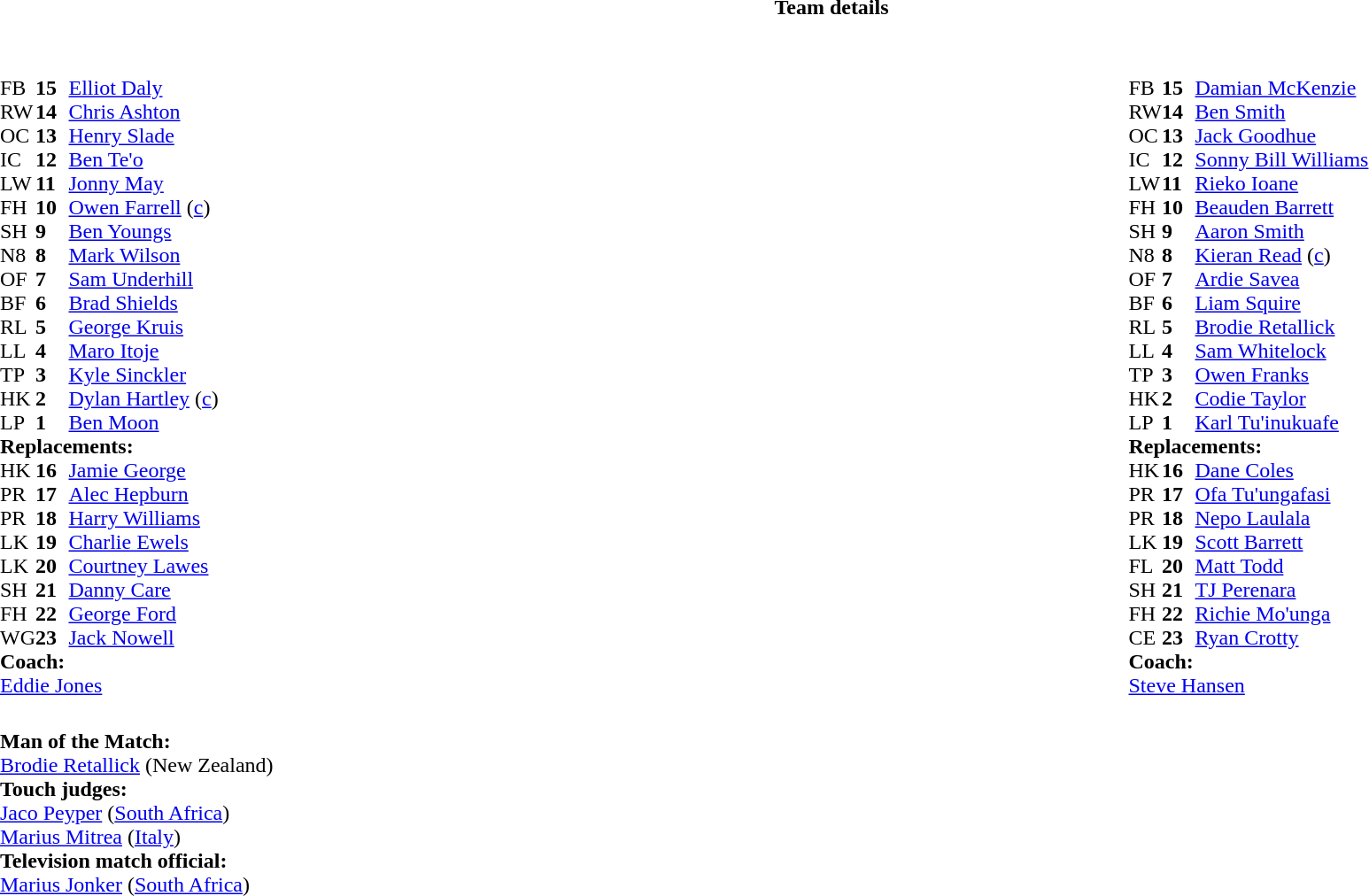<table border="0" style="width:100%" class="collapsible collapsed">
<tr>
<th>Team details</th>
</tr>
<tr>
<td><br><table style="width:100%">
<tr>
<td style="vertical-align:top;width:50%"><br><table cellspacing="0" cellpadding="0">
<tr>
<th width="25"></th>
<th width="25"></th>
</tr>
<tr>
<td>FB</td>
<td><strong>15</strong></td>
<td><a href='#'>Elliot Daly</a></td>
</tr>
<tr>
<td>RW</td>
<td><strong>14</strong></td>
<td><a href='#'>Chris Ashton</a></td>
<td></td>
<td></td>
</tr>
<tr>
<td>OC</td>
<td><strong>13</strong></td>
<td><a href='#'>Henry Slade</a></td>
</tr>
<tr>
<td>IC</td>
<td><strong>12</strong></td>
<td><a href='#'>Ben Te'o</a></td>
<td></td>
<td></td>
</tr>
<tr>
<td>LW</td>
<td><strong>11</strong></td>
<td><a href='#'>Jonny May</a></td>
</tr>
<tr>
<td>FH</td>
<td><strong>10</strong></td>
<td><a href='#'>Owen Farrell</a> (<a href='#'>c</a>)</td>
</tr>
<tr>
<td>SH</td>
<td><strong>9</strong></td>
<td><a href='#'>Ben Youngs</a></td>
<td></td>
<td></td>
</tr>
<tr>
<td>N8</td>
<td><strong>8</strong></td>
<td><a href='#'>Mark Wilson</a></td>
</tr>
<tr>
<td>OF</td>
<td><strong>7</strong></td>
<td><a href='#'>Sam Underhill</a></td>
</tr>
<tr>
<td>BF</td>
<td><strong>6</strong></td>
<td><a href='#'>Brad Shields</a></td>
<td></td>
<td></td>
<td></td>
<td></td>
</tr>
<tr>
<td>RL</td>
<td><strong>5</strong></td>
<td><a href='#'>George Kruis</a></td>
<td></td>
<td></td>
</tr>
<tr>
<td>LL</td>
<td><strong>4</strong></td>
<td><a href='#'>Maro Itoje</a></td>
</tr>
<tr>
<td>TP</td>
<td><strong>3</strong></td>
<td><a href='#'>Kyle Sinckler</a></td>
<td></td>
<td></td>
</tr>
<tr>
<td>HK</td>
<td><strong>2</strong></td>
<td><a href='#'>Dylan Hartley</a> (<a href='#'>c</a>)</td>
<td></td>
<td></td>
</tr>
<tr>
<td>LP</td>
<td><strong>1</strong></td>
<td><a href='#'>Ben Moon</a></td>
<td></td>
<td></td>
</tr>
<tr>
<td colspan="3"><strong>Replacements:</strong></td>
</tr>
<tr>
<td>HK</td>
<td><strong>16</strong></td>
<td><a href='#'>Jamie George</a></td>
<td></td>
<td></td>
</tr>
<tr>
<td>PR</td>
<td><strong>17</strong></td>
<td><a href='#'>Alec Hepburn</a></td>
<td></td>
<td></td>
</tr>
<tr>
<td>PR</td>
<td><strong>18</strong></td>
<td><a href='#'>Harry Williams</a></td>
<td></td>
<td></td>
</tr>
<tr>
<td>LK</td>
<td><strong>19</strong></td>
<td><a href='#'>Charlie Ewels</a></td>
<td></td>
<td></td>
</tr>
<tr>
<td>LK</td>
<td><strong>20</strong></td>
<td><a href='#'>Courtney Lawes</a></td>
<td></td>
<td></td>
<td></td>
<td></td>
</tr>
<tr>
<td>SH</td>
<td><strong>21</strong></td>
<td><a href='#'>Danny Care</a></td>
<td></td>
<td></td>
</tr>
<tr>
<td>FH</td>
<td><strong>22</strong></td>
<td><a href='#'>George Ford</a></td>
<td></td>
<td></td>
</tr>
<tr>
<td>WG</td>
<td><strong>23</strong></td>
<td><a href='#'>Jack Nowell</a></td>
<td></td>
<td></td>
</tr>
<tr>
<td colspan="3"><strong>Coach:</strong></td>
</tr>
<tr>
<td colspan="4"> <a href='#'>Eddie Jones</a></td>
</tr>
</table>
</td>
<td style="vertical-align:top;width:50%"><br><table cellspacing="0" cellpadding="0" style="margin:auto">
<tr>
<th width="25"></th>
<th width="25"></th>
</tr>
<tr>
<td>FB</td>
<td><strong>15</strong></td>
<td><a href='#'>Damian McKenzie</a></td>
<td></td>
<td></td>
</tr>
<tr>
<td>RW</td>
<td><strong>14</strong></td>
<td><a href='#'>Ben Smith</a></td>
</tr>
<tr>
<td>OC</td>
<td><strong>13</strong></td>
<td><a href='#'>Jack Goodhue</a></td>
</tr>
<tr>
<td>IC</td>
<td><strong>12</strong></td>
<td><a href='#'>Sonny Bill Williams</a></td>
<td></td>
<td></td>
</tr>
<tr>
<td>LW</td>
<td><strong>11</strong></td>
<td><a href='#'>Rieko Ioane</a></td>
</tr>
<tr>
<td>FH</td>
<td><strong>10</strong></td>
<td><a href='#'>Beauden Barrett</a></td>
</tr>
<tr>
<td>SH</td>
<td><strong>9</strong></td>
<td><a href='#'>Aaron Smith</a></td>
<td></td>
<td></td>
</tr>
<tr>
<td>N8</td>
<td><strong>8</strong></td>
<td><a href='#'>Kieran Read</a> (<a href='#'>c</a>)</td>
</tr>
<tr>
<td>OF</td>
<td><strong>7</strong></td>
<td><a href='#'>Ardie Savea</a></td>
<td></td>
<td></td>
</tr>
<tr>
<td>BF</td>
<td><strong>6</strong></td>
<td><a href='#'>Liam Squire</a></td>
<td></td>
<td></td>
</tr>
<tr>
<td>RL</td>
<td><strong>5</strong></td>
<td><a href='#'>Brodie Retallick</a></td>
</tr>
<tr>
<td>LL</td>
<td><strong>4</strong></td>
<td><a href='#'>Sam Whitelock</a></td>
</tr>
<tr>
<td>TP</td>
<td><strong>3</strong></td>
<td><a href='#'>Owen Franks</a></td>
<td></td>
<td></td>
</tr>
<tr>
<td>HK</td>
<td><strong>2</strong></td>
<td><a href='#'>Codie Taylor</a></td>
<td></td>
<td></td>
</tr>
<tr>
<td>LP</td>
<td><strong>1</strong></td>
<td><a href='#'>Karl Tu'inukuafe</a></td>
<td></td>
<td></td>
</tr>
<tr>
<td colspan="3"><strong>Replacements:</strong></td>
</tr>
<tr>
<td>HK</td>
<td><strong>16</strong></td>
<td><a href='#'>Dane Coles</a></td>
<td></td>
<td></td>
</tr>
<tr>
<td>PR</td>
<td><strong>17</strong></td>
<td><a href='#'>Ofa Tu'ungafasi</a></td>
<td></td>
<td></td>
</tr>
<tr>
<td>PR</td>
<td><strong>18</strong></td>
<td><a href='#'>Nepo Laulala</a></td>
<td></td>
<td></td>
</tr>
<tr>
<td>LK</td>
<td><strong>19</strong></td>
<td><a href='#'>Scott Barrett</a></td>
<td></td>
<td></td>
</tr>
<tr>
<td>FL</td>
<td><strong>20</strong></td>
<td><a href='#'>Matt Todd</a></td>
<td></td>
<td></td>
</tr>
<tr>
<td>SH</td>
<td><strong>21</strong></td>
<td><a href='#'>TJ Perenara</a></td>
<td></td>
<td></td>
</tr>
<tr>
<td>FH</td>
<td><strong>22</strong></td>
<td><a href='#'>Richie Mo'unga</a></td>
<td></td>
<td></td>
</tr>
<tr>
<td>CE</td>
<td><strong>23</strong></td>
<td><a href='#'>Ryan Crotty</a></td>
<td></td>
<td></td>
</tr>
<tr>
<td colspan="3"><strong>Coach:</strong></td>
</tr>
<tr>
<td colspan="4"> <a href='#'>Steve Hansen</a></td>
</tr>
</table>
</td>
</tr>
</table>
<table style="width:100%">
<tr>
<td><br><strong>Man of the Match:</strong>
<br><a href='#'>Brodie Retallick</a> (New Zealand)<br><strong>Touch judges:</strong>
<br><a href='#'>Jaco Peyper</a> (<a href='#'>South Africa</a>)
<br><a href='#'>Marius Mitrea</a> (<a href='#'>Italy</a>)
<br><strong>Television match official:</strong>
<br><a href='#'>Marius Jonker</a> (<a href='#'>South Africa</a>)</td>
</tr>
</table>
</td>
</tr>
</table>
